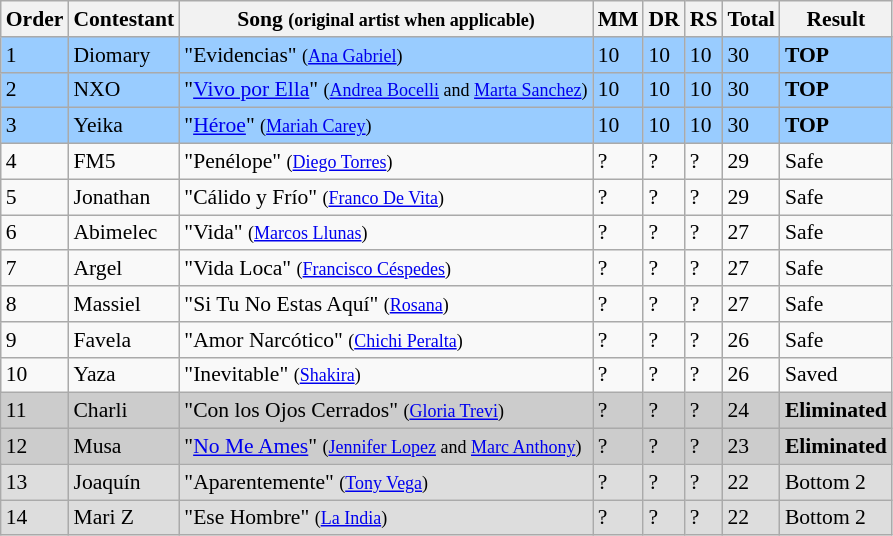<table class="wikitable" style="font-size:90%;">
<tr>
<th>Order</th>
<th>Contestant</th>
<th>Song <small>(original artist when applicable)</small></th>
<th>MM</th>
<th>DR</th>
<th>RS</th>
<th>Total</th>
<th>Result</th>
</tr>
<tr style="background:#9cf;">
<td>1</td>
<td>Diomary</td>
<td>"Evidencias" <small>(<a href='#'>Ana Gabriel</a>)</small></td>
<td>10</td>
<td>10</td>
<td>10</td>
<td>30</td>
<td><strong>TOP</strong></td>
</tr>
<tr style="background:#9cf;">
<td>2</td>
<td>NXO</td>
<td>"<a href='#'>Vivo por Ella</a>" <small>(<a href='#'>Andrea Bocelli</a> and <a href='#'>Marta Sanchez</a>)</small></td>
<td>10</td>
<td>10</td>
<td>10</td>
<td>30</td>
<td><strong>TOP</strong></td>
</tr>
<tr style="background:#9cf;">
<td>3</td>
<td>Yeika</td>
<td>"<a href='#'>Héroe</a>" <small>(<a href='#'>Mariah Carey</a>)</small></td>
<td>10</td>
<td>10</td>
<td>10</td>
<td>30</td>
<td><strong>TOP</strong></td>
</tr>
<tr>
<td>4</td>
<td>FM5</td>
<td>"Penélope" <small>(<a href='#'>Diego Torres</a>)</small></td>
<td>?</td>
<td>?</td>
<td>?</td>
<td>29</td>
<td>Safe</td>
</tr>
<tr>
<td>5</td>
<td>Jonathan</td>
<td>"Cálido y Frío" <small>(<a href='#'>Franco De Vita</a>)</small></td>
<td>?</td>
<td>?</td>
<td>?</td>
<td>29</td>
<td>Safe</td>
</tr>
<tr>
<td>6</td>
<td>Abimelec</td>
<td>"Vida" <small>(<a href='#'>Marcos Llunas</a>)</small></td>
<td>?</td>
<td>?</td>
<td>?</td>
<td>27</td>
<td>Safe</td>
</tr>
<tr>
<td>7</td>
<td>Argel</td>
<td>"Vida Loca" <small>(<a href='#'>Francisco Céspedes</a>)</small></td>
<td>?</td>
<td>?</td>
<td>?</td>
<td>27</td>
<td>Safe</td>
</tr>
<tr>
<td>8</td>
<td>Massiel</td>
<td>"Si Tu No Estas Aquí" <small>(<a href='#'>Rosana</a>)</small></td>
<td>?</td>
<td>?</td>
<td>?</td>
<td>27</td>
<td>Safe</td>
</tr>
<tr>
<td>9</td>
<td>Favela</td>
<td>"Amor Narcótico" <small>(<a href='#'>Chichi Peralta</a>)</small></td>
<td>?</td>
<td>?</td>
<td>?</td>
<td>26</td>
<td>Safe</td>
</tr>
<tr>
<td>10</td>
<td>Yaza</td>
<td>"Inevitable" <small>(<a href='#'>Shakira</a>)</small></td>
<td>?</td>
<td>?</td>
<td>?</td>
<td>26</td>
<td>Saved</td>
</tr>
<tr style="background:#ccc;">
<td>11</td>
<td>Charli</td>
<td>"Con los Ojos Cerrados" <small>(<a href='#'>Gloria Trevi</a>)</small></td>
<td>?</td>
<td>?</td>
<td>?</td>
<td>24</td>
<td><strong>Eliminated</strong></td>
</tr>
<tr style="background:#ccc;">
<td>12</td>
<td>Musa</td>
<td>"<a href='#'>No Me Ames</a>" <small>(<a href='#'>Jennifer Lopez</a> and <a href='#'>Marc Anthony</a>)</small></td>
<td>?</td>
<td>?</td>
<td>?</td>
<td>23</td>
<td><strong>Eliminated</strong></td>
</tr>
<tr style="background:#ddd;">
<td>13</td>
<td>Joaquín</td>
<td>"Aparentemente" <small>(<a href='#'>Tony Vega</a>)</small></td>
<td>?</td>
<td>?</td>
<td>?</td>
<td>22</td>
<td>Bottom 2</td>
</tr>
<tr style="background:#ddd;">
<td>14</td>
<td>Mari Z</td>
<td>"Ese Hombre" <small>(<a href='#'>La India</a>)</small></td>
<td>?</td>
<td>?</td>
<td>?</td>
<td>22</td>
<td>Bottom 2</td>
</tr>
</table>
